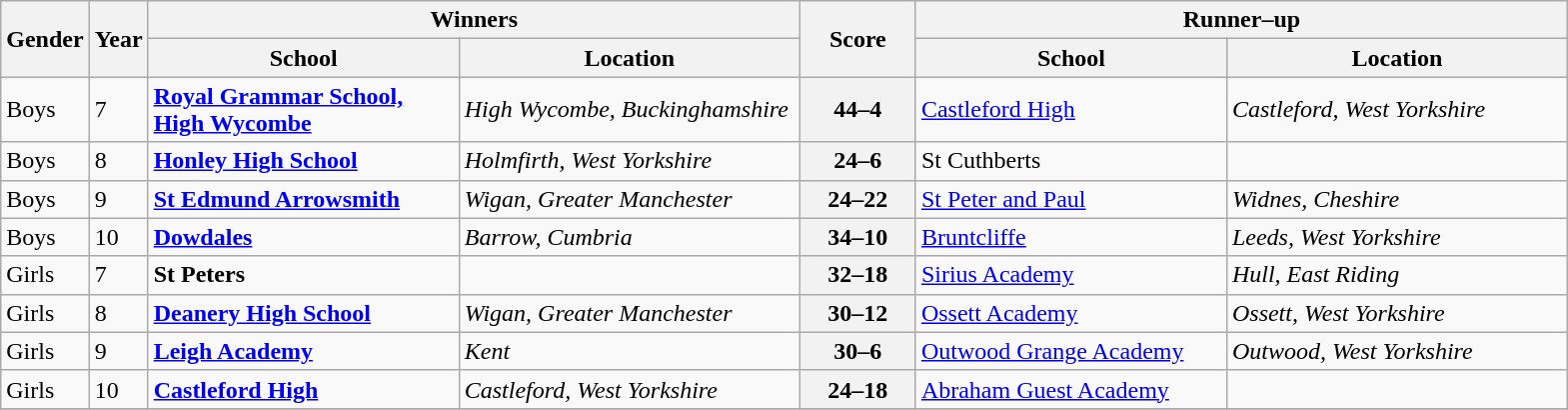<table class="wikitable" style="text-align:left;">
<tr>
<th width=20 rowspan=2>Gender</th>
<th width=20 rowspan=2>Year</th>
<th colspan=2>Winners</th>
<th width=70 rowspan=2>Score</th>
<th colspan=2>Runner–up</th>
</tr>
<tr>
<th width=200>School</th>
<th width=220>Location</th>
<th width=200>School</th>
<th width=220>Location</th>
</tr>
<tr>
<td>Boys</td>
<td>7</td>
<td><strong><a href='#'>Royal Grammar School, High Wycombe</a></strong></td>
<td><em>High Wycombe, Buckinghamshire</em></td>
<th text-align:center>44–4</th>
<td><a href='#'>Castleford High</a></td>
<td><em>Castleford, West Yorkshire</em></td>
</tr>
<tr>
<td>Boys</td>
<td>8</td>
<td><strong><a href='#'>Honley High School</a></strong></td>
<td><em>Holmfirth, West Yorkshire</em></td>
<th text-align:center>24–6</th>
<td>St Cuthberts</td>
<td></td>
</tr>
<tr>
<td>Boys</td>
<td>9</td>
<td><strong><a href='#'>St Edmund Arrowsmith</a></strong></td>
<td><em>Wigan, Greater Manchester</em></td>
<th text-align:center>24–22</th>
<td><a href='#'>St Peter and Paul</a></td>
<td><em>Widnes, Cheshire</em></td>
</tr>
<tr>
<td>Boys</td>
<td>10</td>
<td><strong><a href='#'>Dowdales</a></strong></td>
<td><em>Barrow, Cumbria</em></td>
<th text-align:center>34–10</th>
<td><a href='#'>Bruntcliffe</a></td>
<td><em>Leeds, West Yorkshire</em></td>
</tr>
<tr>
<td>Girls</td>
<td>7</td>
<td><strong>St Peters</strong></td>
<td></td>
<th text-align:center>32–18</th>
<td><a href='#'>Sirius Academy</a></td>
<td><em>Hull, East Riding</em></td>
</tr>
<tr>
<td>Girls</td>
<td>8</td>
<td><strong><a href='#'>Deanery High School</a></strong></td>
<td><em>Wigan, Greater Manchester</em></td>
<th text-align:center>30–12</th>
<td><a href='#'>Ossett Academy</a></td>
<td><em>Ossett, West Yorkshire</em></td>
</tr>
<tr>
<td>Girls</td>
<td>9</td>
<td><strong><a href='#'>Leigh Academy</a></strong></td>
<td><em>Kent</em></td>
<th text-align:center>30–6</th>
<td><a href='#'>Outwood Grange Academy</a></td>
<td><em>Outwood, West Yorkshire</em></td>
</tr>
<tr>
<td>Girls</td>
<td>10</td>
<td><strong><a href='#'>Castleford High</a></strong></td>
<td><em>Castleford, West Yorkshire</em></td>
<th text-align:center>24–18</th>
<td><a href='#'>Abraham Guest Academy</a></td>
<td></td>
</tr>
<tr>
</tr>
</table>
